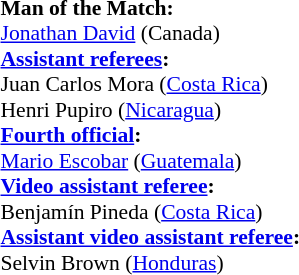<table style="width:100%; font-size:90%;">
<tr>
<td><br><strong>Man of the Match:</strong>
<br><a href='#'>Jonathan David</a> (Canada)<br><strong><a href='#'>Assistant referees</a>:</strong>
<br>Juan Carlos Mora (<a href='#'>Costa Rica</a>)
<br>Henri Pupiro (<a href='#'>Nicaragua</a>)
<br><strong><a href='#'>Fourth official</a>:</strong>
<br><a href='#'>Mario Escobar</a> (<a href='#'>Guatemala</a>)
<br><strong><a href='#'>Video assistant referee</a>:</strong>
<br>Benjamín Pineda (<a href='#'>Costa Rica</a>)
<br><strong><a href='#'>Assistant video assistant referee</a>:</strong>
<br>Selvin Brown (<a href='#'>Honduras</a>)</td>
</tr>
</table>
